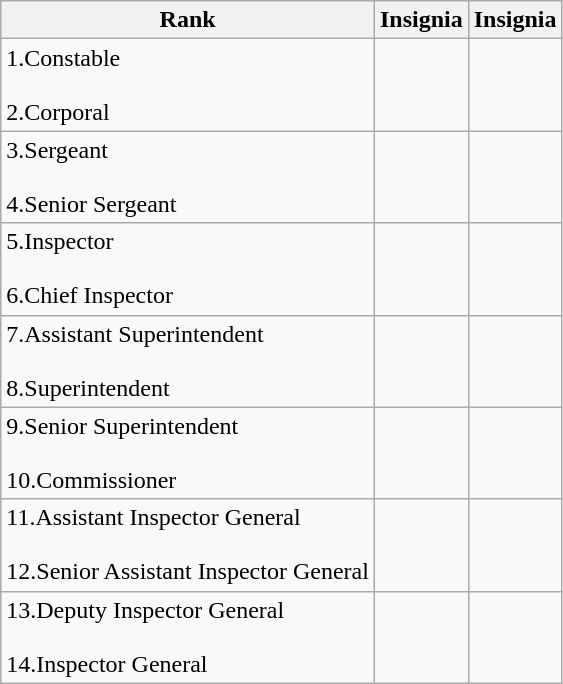<table class="wikitable sortable mw-collapsible mw-collapsed">
<tr>
<th>Rank</th>
<th>Insignia</th>
<th>Insignia</th>
</tr>
<tr>
<td>1.Constable<br><br>2.Corporal</td>
<td></td>
<td></td>
</tr>
<tr>
<td>3.Sergeant<br><br>4.Senior Sergeant</td>
<td></td>
<td></td>
</tr>
<tr>
<td>5.Inspector<br><br>6.Chief Inspector</td>
<td></td>
<td></td>
</tr>
<tr>
<td>7.Assistant Superintendent<br><br>8.Superintendent</td>
<td></td>
<td></td>
</tr>
<tr>
<td>9.Senior Superintendent<br><br>10.Commissioner</td>
<td></td>
<td></td>
</tr>
<tr>
<td>11.Assistant Inspector General<br><br>12.Senior Assistant Inspector General</td>
<td></td>
<td></td>
</tr>
<tr>
<td>13.Deputy Inspector General<br><br>14.Inspector General</td>
<td></td>
<td></td>
</tr>
</table>
